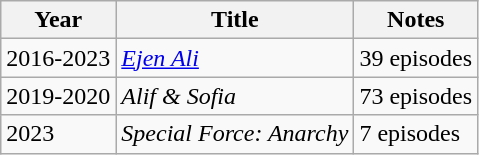<table class="wikitable">
<tr>
<th>Year</th>
<th>Title</th>
<th>Notes</th>
</tr>
<tr>
<td>2016-2023</td>
<td><em><a href='#'>Ejen Ali</a></em></td>
<td>39 episodes</td>
</tr>
<tr>
<td>2019-2020</td>
<td><em>Alif & Sofia</em></td>
<td>73 episodes</td>
</tr>
<tr>
<td>2023</td>
<td><em>Special Force: Anarchy</em></td>
<td>7 episodes</td>
</tr>
</table>
